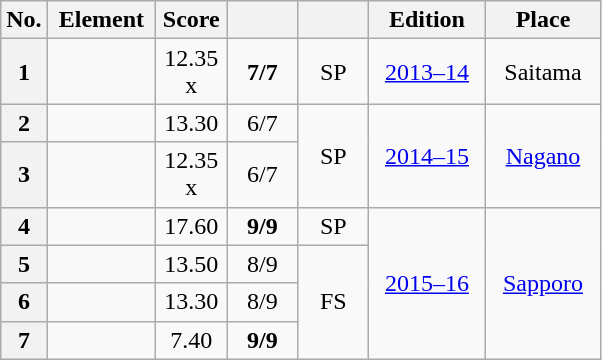<table class="wikitable sortable" style="text-align:center;">
<tr>
<th scope=col>No.</th>
<th scope=col width=65px>Element</th>
<th scope=col width=40px>Score</th>
<th scope=col width=40px></th>
<th scope=col width=40px></th>
<th scope=col width=70px>Edition</th>
<th scope=col width=70px>Place</th>
</tr>
<tr>
<th scope=row>1</th>
<td></td>
<td>12.35 x</td>
<td><strong>7/7</strong></td>
<td>SP</td>
<td><a href='#'>2013–14</a></td>
<td>Saitama</td>
</tr>
<tr>
<th scope=row>2</th>
<td></td>
<td>13.30</td>
<td>6/7</td>
<td rowspan=2>SP</td>
<td rowspan=2><a href='#'>2014–15</a></td>
<td rowspan=2><a href='#'>Nagano</a></td>
</tr>
<tr>
<th scope=row>3</th>
<td></td>
<td>12.35 x</td>
<td>6/7</td>
</tr>
<tr>
<th scope=row>4</th>
<td></td>
<td>17.60</td>
<td><strong>9/9</strong></td>
<td>SP</td>
<td rowspan=4><a href='#'>2015–16</a></td>
<td rowspan=4><a href='#'>Sapporo</a></td>
</tr>
<tr>
<th scope=row>5</th>
<td></td>
<td>13.50</td>
<td>8/9</td>
<td rowspan=3>FS</td>
</tr>
<tr>
<th scope=row>6</th>
<td></td>
<td>13.30</td>
<td>8/9</td>
</tr>
<tr>
<th scope=row>7</th>
<td></td>
<td>7.40</td>
<td><strong>9/9</strong></td>
</tr>
</table>
